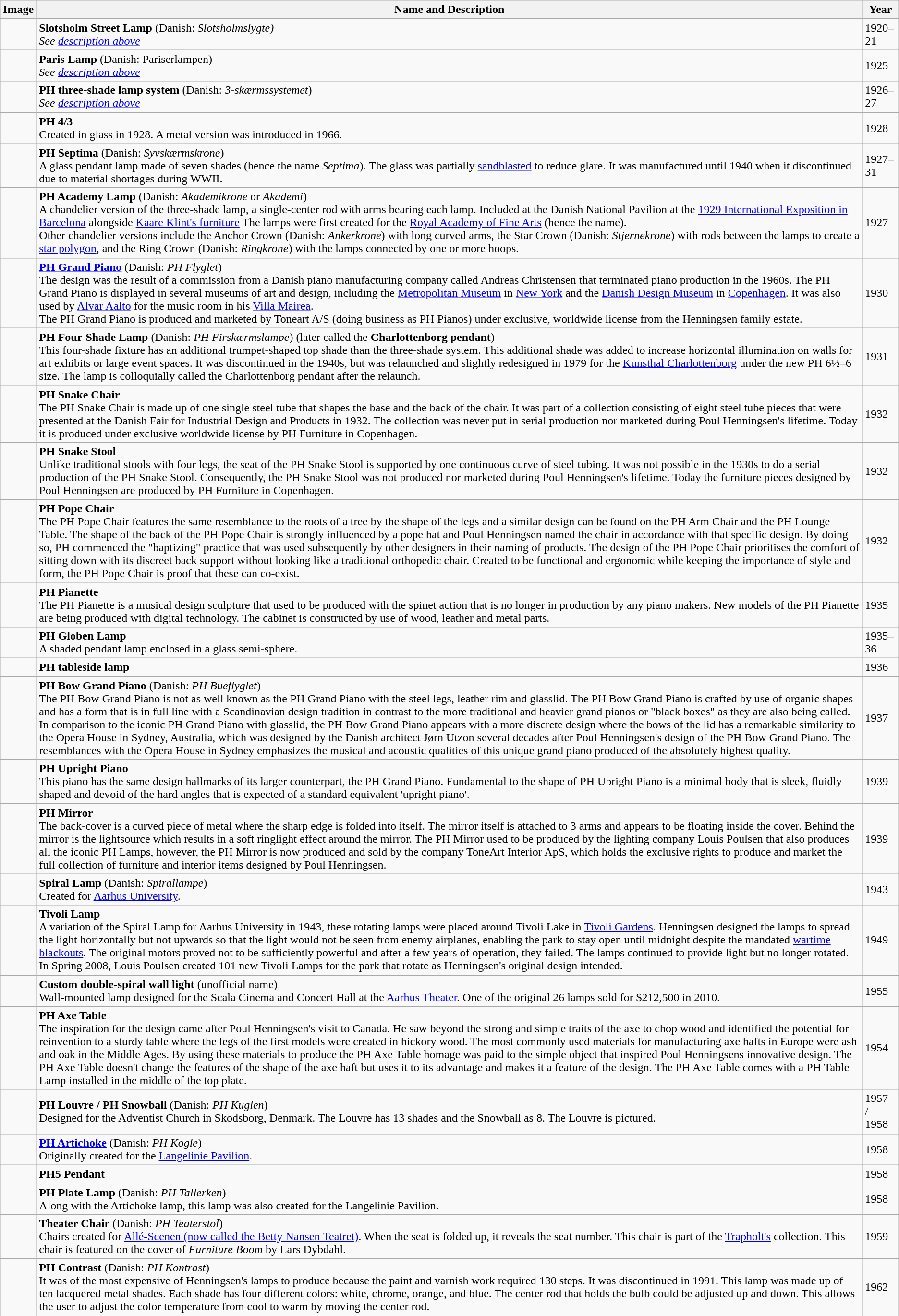<table class="wikitable">
<tr>
<th>Image</th>
<th>Name and Description</th>
<th>Year</th>
</tr>
<tr>
<td></td>
<td><strong>Slotsholm Street Lamp</strong> (Danish: <em>Slotsholmslygte)</em><br><em>See <a href='#'>description above</a></em></td>
<td>1920–21</td>
</tr>
<tr>
<td></td>
<td><strong>Paris Lamp</strong> (Danish: Pariserlampen)<br><em>See <a href='#'>description above</a></em></td>
<td>1925</td>
</tr>
<tr>
<td></td>
<td><strong>PH three-shade lamp system</strong> (Danish: <em>3-skærmssystemet</em>)<br><em>See <a href='#'>description above</a></em></td>
<td>1926–27</td>
</tr>
<tr>
<td></td>
<td><strong>PH 4/3</strong><br>Created in glass in 1928. A metal version was introduced in 1966.</td>
<td>1928</td>
</tr>
<tr>
<td></td>
<td><strong>PH Septima</strong> (Danish: <em>Syvskærmskrone</em>)<br>A glass pendant lamp made of seven shades (hence the name <em>Septima</em>). The glass was partially <a href='#'>sandblasted</a> to reduce glare. It was manufactured until 1940 when it discontinued due to material shortages during WWII.</td>
<td>1927–31</td>
</tr>
<tr>
<td><br></td>
<td><strong>PH Academy Lamp</strong> (Danish: <em>Akademikrone</em> or <em>Akademi</em>)<br>A chandelier version of the three-shade lamp, a single-center rod with arms bearing each lamp. Included at the Danish National Pavilion at the <a href='#'>1929 International Exposition in Barcelona</a> alongside <a href='#'>Kaare Klint's furniture</a> The lamps were first created for the <a href='#'>Royal Academy of Fine Arts</a> (hence the name).<br>Other chandelier versions include the Anchor Crown (Danish: <em>Ankerkrone</em>) with long curved arms, the Star Crown (Danish: <em>Stjernekrone</em>) with rods between the lamps to create a <a href='#'>star polygon</a>, and the Ring Crown (Danish: <em>Ringkrone</em>) with the lamps connected by one or more hoops.</td>
<td>1927</td>
</tr>
<tr>
<td></td>
<td><strong><a href='#'>PH Grand Piano</a></strong> (Danish: <em>PH Flyglet</em>)<br>The design was the result of a commission from a Danish piano manufacturing company called Andreas Christensen that terminated piano production in the 1960s. The PH Grand Piano is displayed in several museums of art and design, including the <a href='#'>Metropolitan Museum</a> in <a href='#'>New York</a> and the <a href='#'>Danish Design Museum</a> in <a href='#'>Copenhagen</a>. It was also used by <a href='#'>Alvar Aalto</a> for the music room in his <a href='#'>Villa Mairea</a>.<br>The PH Grand Piano is produced and marketed by Toneart A/S (doing business as PH Pianos) under exclusive, worldwide license from the Henningsen family estate.</td>
<td>1930</td>
</tr>
<tr>
<td></td>
<td><strong>PH Four-Shade Lamp</strong> (Danish: <em>PH Firskærmslampe</em>) (later called the <strong>Charlottenborg pendant</strong>)<br>This four-shade fixture has an additional trumpet-shaped top shade than the three-shade system. This additional shade was added to increase horizontal illumination on walls for art exhibits or large event spaces. It was discontinued in the 1940s, but was relaunched and slightly redesigned in 1979 for the <a href='#'>Kunsthal Charlottenborg</a> under the new PH 6½–6 size. The lamp is colloquially called the Charlottenborg pendant after the relaunch.</td>
<td>1931</td>
</tr>
<tr>
<td></td>
<td><strong>PH Snake Chair</strong><br>The PH Snake Chair is made up of one single steel tube that shapes the base and the back of the chair. It was part of a collection consisting of eight steel tube pieces that were presented at the Danish Fair for Industrial Design and Products in 1932. The collection was never put in serial production nor marketed during Poul Henningsen's lifetime. Today it is produced under exclusive worldwide license by PH Furniture in Copenhagen.</td>
<td>1932</td>
</tr>
<tr>
<td></td>
<td><strong>PH Snake Stool</strong><br>Unlike traditional stools with four legs, the seat of the PH Snake Stool is supported by one continuous curve of steel tubing. It was not possible in the 1930s to do a serial production of the PH Snake Stool. Consequently, the PH Snake Stool was not produced nor marketed during Poul Henningsen's lifetime. Today the furniture pieces designed by Poul Henningsen are produced by PH Furniture in Copenhagen.</td>
<td>1932</td>
</tr>
<tr>
<td></td>
<td><strong>PH Pope Chair</strong><br>The PH Pope Chair features the same resemblance to the roots of a tree by the shape of the legs and a similar design can be found on the PH Arm Chair and the PH Lounge Table. The shape of the back of the PH Pope Chair is strongly influenced by a pope hat and Poul Henningsen named the chair in accordance with that specific design. By doing so, PH commenced the "baptizing" practice that was used subsequently by other designers in their naming of products. The design of the PH Pope Chair prioritises the comfort of sitting down with its discreet back support without looking like a traditional orthopedic chair. Created to be functional and ergonomic while keeping the importance of style and form, the PH Pope Chair is proof that these can co-exist.</td>
<td>1932</td>
</tr>
<tr>
<td></td>
<td><strong>PH Pianette</strong><br>The PH Pianette is a musical design sculpture that used to be produced with the spinet action that is no longer in production by any piano makers. New models of the PH Pianette are being produced with digital technology. The cabinet is constructed by use of wood, leather and metal parts.</td>
<td>1935</td>
</tr>
<tr>
<td></td>
<td><strong>PH Globen Lamp</strong><br>A shaded pendant lamp enclosed in a glass semi-sphere.</td>
<td>1935–36</td>
</tr>
<tr>
<td></td>
<td><strong>PH tableside lamp</strong></td>
<td>1936</td>
</tr>
<tr>
<td></td>
<td><strong>PH Bow Grand Piano</strong> (Danish: <em>PH Bueflyglet</em>)<br>The PH Bow Grand Piano is not as well known as the PH Grand Piano with the steel legs, leather rim and glasslid. The PH Bow Grand Piano is crafted by use of organic shapes and has a form that is in full line with a Scandinavian design tradition in contrast to the more traditional and heavier grand pianos or "black boxes" as they are also being called. In comparison to the iconic PH Grand Piano with glasslid, the PH Bow Grand Piano appears with a more discrete design where the bows of the lid has a remarkable similarity to the Opera House in Sydney, Australia, which was designed by the Danish architect Jørn Utzon several decades after Poul Henningsen's design of the PH Bow Grand Piano. The resemblances with the Opera House in Sydney emphasizes the musical and acoustic qualities of this unique grand piano produced of the absolutely highest quality.</td>
<td>1937</td>
</tr>
<tr>
<td></td>
<td><strong>PH Upright Piano</strong><br>This piano has the same design hallmarks of its larger counterpart, the PH Grand Piano. Fundamental to the shape of PH Upright Piano is a minimal body that is sleek, fluidly shaped and devoid of the hard angles that is expected of a standard equivalent 'upright piano'.</td>
<td>1939</td>
</tr>
<tr>
<td></td>
<td><strong>PH Mirror</strong><br>The back-cover is a curved piece of metal where the sharp edge is folded into itself. The mirror itself is attached to 3 arms and appears to be floating inside the cover. Behind the mirror is the lightsource which results in a soft ringlight effect around the mirror. The PH Mirror used to be produced by the lighting company Louis Poulsen that also produces all the iconic PH Lamps, however, the PH Mirror is now produced and sold by the company ToneArt Interior ApS, which holds the exclusive rights to produce and market the full collection of furniture and interior items designed by Poul Henningsen.</td>
<td>1939</td>
</tr>
<tr>
<td></td>
<td><strong>Spiral Lamp</strong> (Danish: <em>Spirallampe</em>)<br>Created for <a href='#'>Aarhus University</a>.</td>
<td>1943</td>
</tr>
<tr>
<td></td>
<td><strong>Tivoli Lamp</strong><br>A variation of the Spiral Lamp for Aarhus University in 1943, these rotating lamps were placed around Tivoli Lake in <a href='#'>Tivoli Gardens</a>. Henningsen designed the lamps to spread the light horizontally but not upwards so that the light would not be seen from enemy airplanes, enabling the park to stay open until midnight despite the mandated <a href='#'>wartime blackouts</a>. The original motors proved not to be sufficiently powerful and after a few years of operation, they failed. The lamps continued to provide light but no longer rotated. In Spring 2008, Louis Poulsen created 101 new Tivoli Lamps for the park that rotate as Henningsen's original design intended.</td>
<td>1949</td>
</tr>
<tr>
<td></td>
<td><strong>Custom double-spiral wall light</strong> (unofficial name)<br>Wall-mounted lamp designed for the Scala Cinema and Concert Hall at the <a href='#'>Aarhus Theater</a>. One of the original 26 lamps sold for $212,500 in 2010.</td>
<td>1955</td>
</tr>
<tr>
<td></td>
<td><strong>PH Axe Table</strong><br>The inspiration for the design came after Poul Henningsen's visit to Canada. He saw beyond the strong and simple traits of the axe to chop wood and identified the potential for reinvention to a sturdy table where the legs of the first models were created in hickory wood. The most commonly used materials for manufacturing axe hafts in Europe were ash and oak in the Middle Ages. By using these materials to produce the PH Axe Table homage was paid to the simple object that inspired Poul Henningsens innovative design. The PH Axe Table doesn't change the features of the shape of the axe haft but uses it to its advantage and makes it a feature of the design. The PH Axe Table comes with a PH Table Lamp installed in the middle of the top plate.</td>
<td>1954</td>
</tr>
<tr>
<td></td>
<td><strong>PH Louvre / PH Snowball</strong> (Danish: <em>PH Kuglen</em>)<br>Designed for the Adventist Church in Skodsborg, Denmark. The Louvre has 13 shades and the Snowball as 8. The Louvre is pictured.</td>
<td>1957<br>/<br>1958</td>
</tr>
<tr>
<td></td>
<td><strong><a href='#'>PH Artichoke</a></strong> (Danish: <em>PH Kogle</em>)<br>Originally created for the <a href='#'>Langelinie Pavilion</a>.</td>
<td>1958</td>
</tr>
<tr>
<td></td>
<td><strong>PH5 Pendant</strong></td>
<td>1958</td>
</tr>
<tr>
<td></td>
<td><strong>PH Plate Lamp</strong> (Danish: <em>PH Tallerken</em>)<br>Along with the Artichoke lamp, this lamp was also created for the Langelinie Pavilion.</td>
<td>1958</td>
</tr>
<tr>
<td></td>
<td><strong>Theater Chair</strong> (Danish: <em>PH Teaterstol</em>)<br>Chairs created for <a href='#'>Allé-Scenen (now called the Betty Nansen Teatret)</a>. When the seat is folded up, it reveals the seat number. This chair is part of the <a href='#'>Trapholt's</a> collection. This chair is featured on the cover of <em>Furniture Boom</em> by Lars Dybdahl.</td>
<td>1959</td>
</tr>
<tr>
<td></td>
<td><strong>PH Contrast</strong> (Danish: <em>PH Kontrast</em>)<br>It was of the most expensive of Henningsen's lamps to produce because the paint and varnish work required 130 steps. It was discontinued in 1991. This lamp was made up of ten lacquered metal shades. Each shade has four different colors: white, chrome, orange, and blue. The center rod that holds the bulb could be adjusted up and down. This allows the user to adjust the color temperature from cool to warm by moving the center rod.</td>
<td>1962</td>
</tr>
</table>
